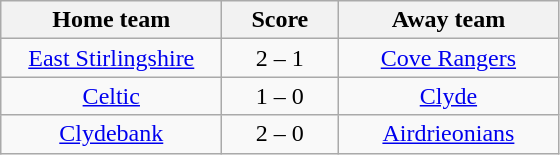<table class="wikitable" style="text-align: center">
<tr>
<th width=140>Home team</th>
<th width=70>Score</th>
<th width=140>Away team</th>
</tr>
<tr>
<td><a href='#'>East Stirlingshire</a></td>
<td>2 – 1</td>
<td><a href='#'>Cove Rangers</a></td>
</tr>
<tr>
<td><a href='#'>Celtic</a></td>
<td>1 – 0</td>
<td><a href='#'>Clyde</a></td>
</tr>
<tr>
<td><a href='#'>Clydebank</a></td>
<td>2 – 0</td>
<td><a href='#'>Airdrieonians</a></td>
</tr>
</table>
